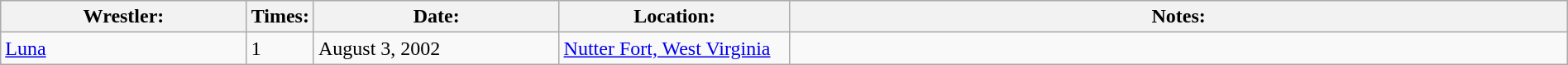<table class="wikitable" width=100%>
<tr>
<th width=16%>Wrestler:</th>
<th width=1%>Times:</th>
<th width=16%>Date:</th>
<th width=15%>Location:</th>
<th width=51%>Notes:</th>
</tr>
<tr>
<td><a href='#'>Luna</a></td>
<td>1</td>
<td>August 3, 2002</td>
<td><a href='#'>Nutter Fort, West Virginia</a></td>
<td></td>
</tr>
</table>
